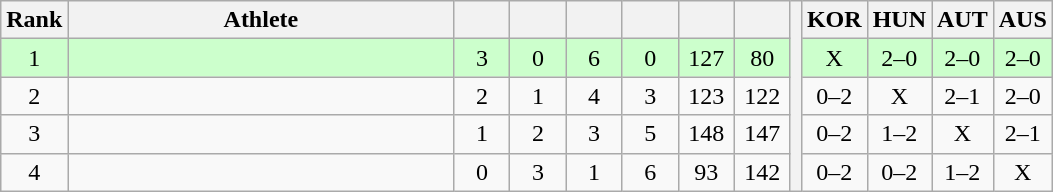<table class="wikitable" style="text-align:center">
<tr>
<th>Rank</th>
<th width=250>Athlete</th>
<th width=30></th>
<th width=30></th>
<th width=30></th>
<th width=30></th>
<th width=30></th>
<th width=30></th>
<th rowspan=5></th>
<th width=30>KOR</th>
<th width=30>HUN</th>
<th width=30>AUT</th>
<th width=30>AUS</th>
</tr>
<tr style="background-color:#ccffcc;">
<td>1</td>
<td align=left></td>
<td>3</td>
<td>0</td>
<td>6</td>
<td>0</td>
<td>127</td>
<td>80</td>
<td>X</td>
<td>2–0</td>
<td>2–0</td>
<td>2–0</td>
</tr>
<tr>
<td>2</td>
<td align=left></td>
<td>2</td>
<td>1</td>
<td>4</td>
<td>3</td>
<td>123</td>
<td>122</td>
<td>0–2</td>
<td>X</td>
<td>2–1</td>
<td>2–0</td>
</tr>
<tr>
<td>3</td>
<td align=left></td>
<td>1</td>
<td>2</td>
<td>3</td>
<td>5</td>
<td>148</td>
<td>147</td>
<td>0–2</td>
<td>1–2</td>
<td>X</td>
<td>2–1</td>
</tr>
<tr>
<td>4</td>
<td align=left></td>
<td>0</td>
<td>3</td>
<td>1</td>
<td>6</td>
<td>93</td>
<td>142</td>
<td>0–2</td>
<td>0–2</td>
<td>1–2</td>
<td>X</td>
</tr>
</table>
